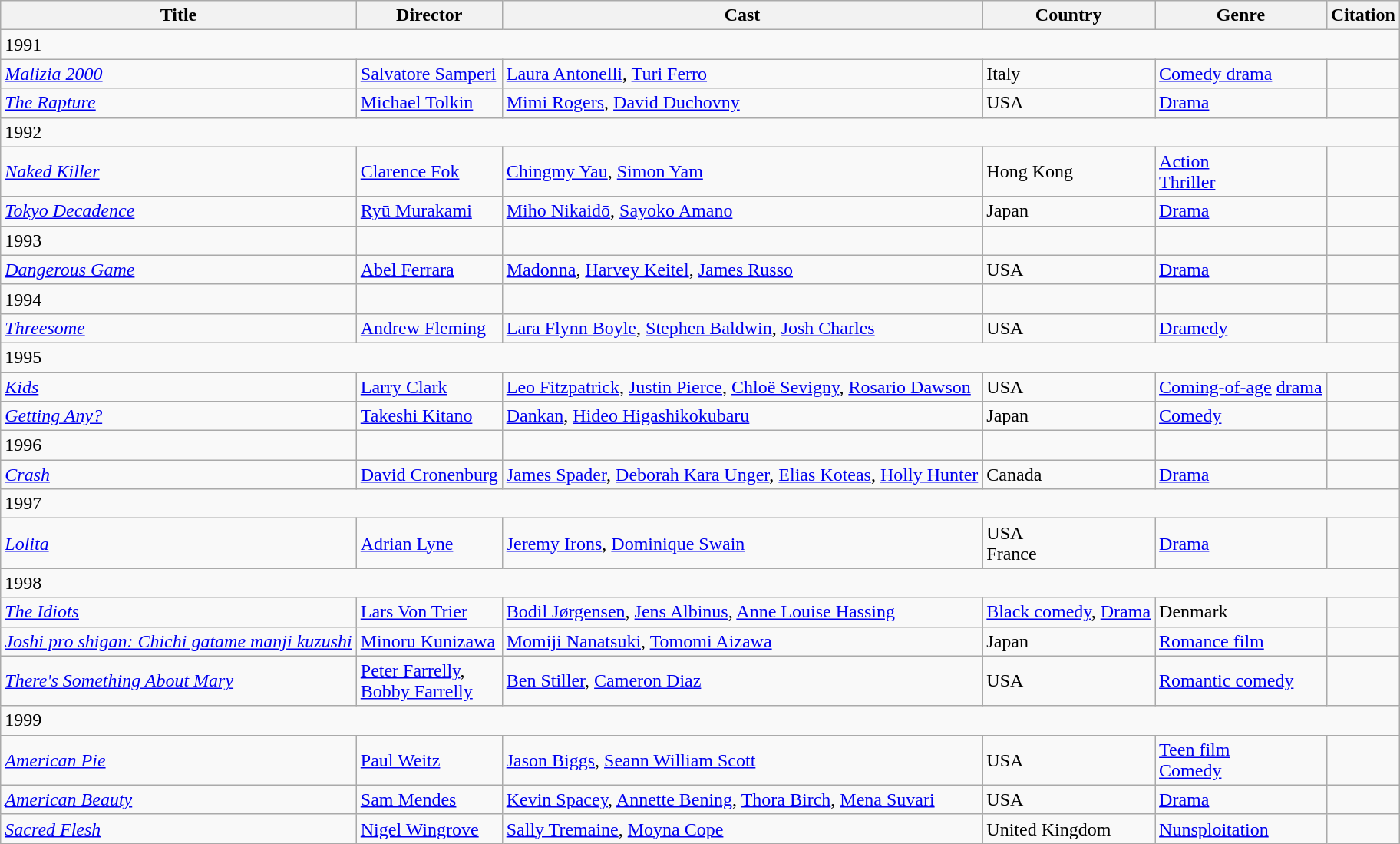<table class="wikitable sortable">
<tr>
<th>Title</th>
<th>Director</th>
<th>Cast</th>
<th>Country</th>
<th>Genre</th>
<th>Citation</th>
</tr>
<tr>
<td colspan="6">1991</td>
</tr>
<tr>
<td><em><a href='#'>Malizia 2000</a></em></td>
<td><a href='#'>Salvatore Samperi</a></td>
<td><a href='#'>Laura Antonelli</a>, <a href='#'>Turi Ferro</a></td>
<td>Italy</td>
<td><a href='#'>Comedy drama</a></td>
<td></td>
</tr>
<tr>
<td><a href='#'><em>The Rapture</em></a></td>
<td><a href='#'>Michael Tolkin</a></td>
<td><a href='#'>Mimi Rogers</a>, <a href='#'>David Duchovny</a></td>
<td>USA</td>
<td><a href='#'>Drama</a></td>
<td></td>
</tr>
<tr>
<td colspan="6">1992</td>
</tr>
<tr>
<td><em><a href='#'>Naked Killer</a></em></td>
<td><a href='#'>Clarence Fok</a></td>
<td><a href='#'>Chingmy Yau</a>, <a href='#'>Simon Yam</a></td>
<td>Hong Kong</td>
<td><a href='#'>Action</a><br><a href='#'>Thriller</a></td>
<td></td>
</tr>
<tr>
<td><em><a href='#'>Tokyo Decadence</a></em></td>
<td><a href='#'>Ryū Murakami</a></td>
<td><a href='#'>Miho Nikaidō</a>, <a href='#'>Sayoko Amano</a></td>
<td>Japan</td>
<td><a href='#'>Drama</a></td>
<td></td>
</tr>
<tr>
<td>1993</td>
<td></td>
<td></td>
<td></td>
<td></td>
<td></td>
</tr>
<tr>
<td><em><a href='#'>Dangerous Game</a></em></td>
<td><a href='#'>Abel Ferrara</a></td>
<td><a href='#'>Madonna</a>, <a href='#'>Harvey Keitel</a>, <a href='#'>James Russo</a></td>
<td>USA</td>
<td><a href='#'>Drama</a></td>
<td></td>
</tr>
<tr>
<td>1994</td>
<td></td>
<td></td>
<td></td>
<td></td>
<td></td>
</tr>
<tr>
<td><em><a href='#'>Threesome</a></em></td>
<td><a href='#'>Andrew Fleming</a></td>
<td><a href='#'>Lara Flynn Boyle</a>, <a href='#'>Stephen Baldwin</a>, <a href='#'>Josh Charles</a></td>
<td>USA</td>
<td><a href='#'>Dramedy</a></td>
<td></td>
</tr>
<tr>
<td colspan="6">1995</td>
</tr>
<tr>
<td><em><a href='#'>Kids</a></em></td>
<td><a href='#'>Larry Clark</a></td>
<td><a href='#'>Leo Fitzpatrick</a>, <a href='#'>Justin Pierce</a>, <a href='#'>Chloë Sevigny</a>, <a href='#'>Rosario Dawson</a></td>
<td>USA</td>
<td><a href='#'>Coming-of-age</a> <a href='#'>drama</a></td>
<td></td>
</tr>
<tr>
<td><em><a href='#'>Getting Any?</a></em></td>
<td><a href='#'>Takeshi Kitano</a></td>
<td><a href='#'>Dankan</a>, <a href='#'>Hideo Higashikokubaru</a></td>
<td>Japan</td>
<td><a href='#'>Comedy</a></td>
<td></td>
</tr>
<tr>
<td>1996</td>
<td></td>
<td></td>
<td></td>
<td></td>
<td></td>
</tr>
<tr>
<td><em><a href='#'>Crash</a></em></td>
<td><a href='#'>David Cronenburg</a></td>
<td><a href='#'>James Spader</a>, <a href='#'>Deborah Kara Unger</a>, <a href='#'>Elias Koteas</a>, <a href='#'>Holly Hunter</a></td>
<td>Canada</td>
<td><a href='#'>Drama</a></td>
<td></td>
</tr>
<tr>
<td colspan="6">1997</td>
</tr>
<tr>
<td><a href='#'><em>Lolita</em></a></td>
<td><a href='#'>Adrian Lyne</a></td>
<td><a href='#'>Jeremy Irons</a>, <a href='#'>Dominique Swain</a></td>
<td>USA<br>France</td>
<td><a href='#'>Drama</a></td>
<td></td>
</tr>
<tr>
<td colspan="6">1998</td>
</tr>
<tr>
<td><em><a href='#'>The Idiots</a></em></td>
<td><a href='#'>Lars Von Trier</a></td>
<td><a href='#'>Bodil Jørgensen</a>, <a href='#'>Jens Albinus</a>,  <a href='#'>Anne Louise Hassing</a></td>
<td><a href='#'>Black comedy</a>, <a href='#'>Drama</a></td>
<td>Denmark</td>
<td></td>
</tr>
<tr>
<td><em><a href='#'>Joshi pro shigan: Chichi gatame manji kuzushi</a></em></td>
<td><a href='#'>Minoru Kunizawa</a></td>
<td><a href='#'>Momiji Nanatsuki</a>, <a href='#'>Tomomi Aizawa</a></td>
<td>Japan</td>
<td><a href='#'>Romance film</a></td>
<td></td>
</tr>
<tr>
<td><em><a href='#'>There's Something About Mary</a></em></td>
<td><a href='#'>Peter Farrelly</a>,<br><a href='#'>Bobby Farrelly</a></td>
<td><a href='#'>Ben Stiller</a>, <a href='#'>Cameron Diaz</a></td>
<td>USA</td>
<td><a href='#'>Romantic comedy</a></td>
<td></td>
</tr>
<tr>
<td colspan="6">1999</td>
</tr>
<tr>
<td><a href='#'><em>American Pie</em></a></td>
<td><a href='#'>Paul Weitz</a></td>
<td><a href='#'>Jason Biggs</a>, <a href='#'>Seann William Scott</a></td>
<td>USA</td>
<td><a href='#'>Teen film</a><br><a href='#'>Comedy</a></td>
<td></td>
</tr>
<tr>
<td><em><a href='#'>American Beauty</a></em></td>
<td><a href='#'>Sam Mendes</a></td>
<td><a href='#'>Kevin Spacey</a>, <a href='#'>Annette Bening</a>, <a href='#'>Thora Birch</a>, <a href='#'>Mena Suvari</a></td>
<td>USA</td>
<td><a href='#'>Drama</a></td>
<td></td>
</tr>
<tr>
<td><em><a href='#'>Sacred Flesh</a></em></td>
<td><a href='#'>Nigel Wingrove</a></td>
<td><a href='#'>Sally Tremaine</a>, <a href='#'>Moyna Cope</a></td>
<td>United Kingdom</td>
<td><a href='#'>Nunsploitation</a></td>
<td></td>
</tr>
</table>
